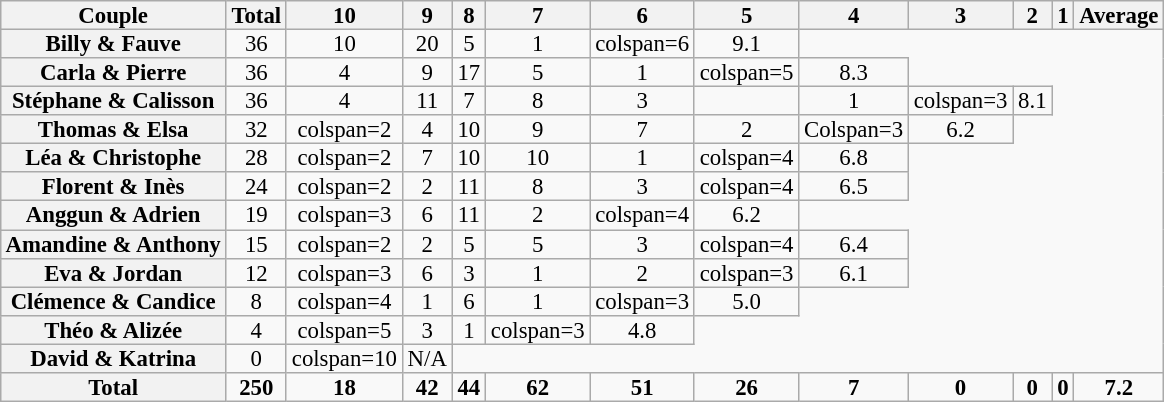<table class="wikitable sortable collapsible" style="margin:auto; font-size:95%; line-height:12px; text-align:center">
<tr>
<th>Couple</th>
<th>Total</th>
<th>10</th>
<th>9</th>
<th>8</th>
<th>7</th>
<th>6</th>
<th>5</th>
<th>4</th>
<th>3</th>
<th>2</th>
<th>1</th>
<th>Average</th>
</tr>
<tr>
<th>Billy & Fauve</th>
<td>36</td>
<td>10</td>
<td>20</td>
<td>5</td>
<td>1</td>
<td>colspan=6 </td>
<td>9.1</td>
</tr>
<tr>
<th>Carla & Pierre</th>
<td>36</td>
<td>4</td>
<td>9</td>
<td>17</td>
<td>5</td>
<td>1</td>
<td>colspan=5 </td>
<td>8.3</td>
</tr>
<tr>
<th>Stéphane & Calisson</th>
<td>36</td>
<td>4</td>
<td>11</td>
<td>7</td>
<td>8</td>
<td>3</td>
<td></td>
<td>1</td>
<td>colspan=3 </td>
<td>8.1</td>
</tr>
<tr>
<th>Thomas & Elsa</th>
<td>32</td>
<td>colspan=2 </td>
<td>4</td>
<td>10</td>
<td>9</td>
<td>7</td>
<td>2</td>
<td>Colspan=3 </td>
<td>6.2</td>
</tr>
<tr>
<th>Léa & Christophe</th>
<td>28</td>
<td>colspan=2 </td>
<td>7</td>
<td>10</td>
<td>10</td>
<td>1</td>
<td>colspan=4 </td>
<td>6.8</td>
</tr>
<tr>
<th>Florent & Inès</th>
<td>24</td>
<td>colspan=2 </td>
<td>2</td>
<td>11</td>
<td>8</td>
<td>3</td>
<td>colspan=4 </td>
<td>6.5</td>
</tr>
<tr>
<th>Anggun & Adrien</th>
<td>19</td>
<td>colspan=3 </td>
<td>6</td>
<td>11</td>
<td>2</td>
<td>colspan=4 </td>
<td>6.2</td>
</tr>
<tr>
<th>Amandine & Anthony</th>
<td>15</td>
<td>colspan=2 </td>
<td>2</td>
<td>5</td>
<td>5</td>
<td>3</td>
<td>colspan=4 </td>
<td>6.4</td>
</tr>
<tr>
<th>Eva & Jordan</th>
<td>12</td>
<td>colspan=3 </td>
<td>6</td>
<td>3</td>
<td>1</td>
<td>2</td>
<td>colspan=3 </td>
<td>6.1</td>
</tr>
<tr>
<th>Clémence & Candice</th>
<td>8</td>
<td>colspan=4 </td>
<td>1</td>
<td>6</td>
<td>1</td>
<td>colspan=3 </td>
<td>5.0</td>
</tr>
<tr>
<th>Théo & Alizée</th>
<td>4</td>
<td>colspan=5 </td>
<td>3</td>
<td>1</td>
<td>colspan=3 </td>
<td>4.8</td>
</tr>
<tr>
<th>David & Katrina</th>
<td>0</td>
<td>colspan=10 </td>
<td>N/A</td>
</tr>
<tr>
<th>Total</th>
<td><strong>250</strong></td>
<td><strong>18</strong></td>
<td><strong>42</strong></td>
<td><strong>44</strong></td>
<td><strong>62</strong></td>
<td><strong>51</strong></td>
<td><strong>26</strong></td>
<td><strong>7</strong></td>
<td><strong>0</strong></td>
<td><strong>0</strong></td>
<td><strong>0</strong></td>
<td><strong>7.2</strong></td>
</tr>
</table>
